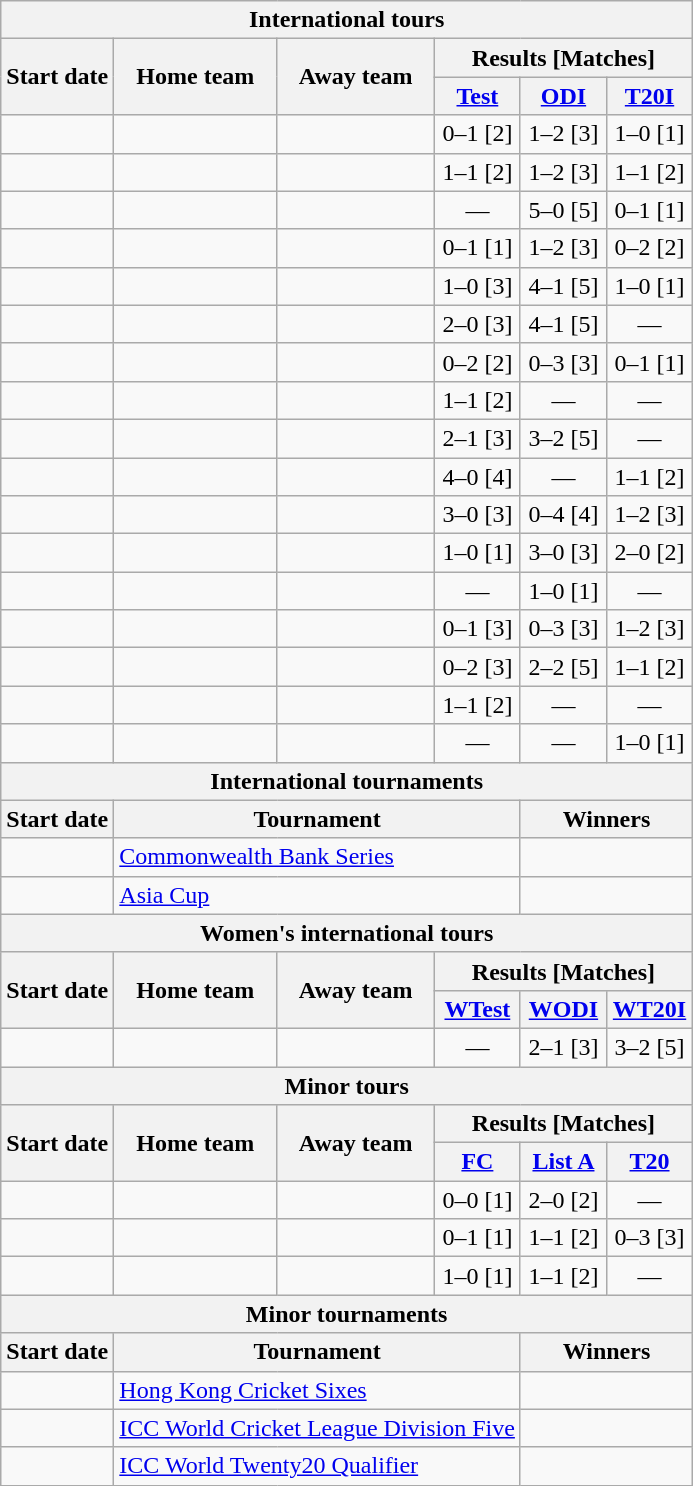<table class="wikitable sortable" style="text-align:center; white-space:nowrap">
<tr>
<th colspan=6>International tours</th>
</tr>
<tr>
<th rowspan=2>Start date</th>
<th rowspan=2>Home team</th>
<th rowspan=2>Away team</th>
<th colspan="3" class="unsortable">Results [Matches]</th>
</tr>
<tr>
<th width=50><a href='#'>Test</a></th>
<th width=50><a href='#'>ODI</a></th>
<th width=50><a href='#'>T20I</a></th>
</tr>
<tr>
<td style="text-align:left"><a href='#'></a></td>
<td style="text-align:left"></td>
<td style="text-align:left"></td>
<td>0–1 [2]</td>
<td>1–2 [3]</td>
<td>1–0 [1]</td>
</tr>
<tr>
<td style="text-align:left"><a href='#'></a></td>
<td style="text-align:left"></td>
<td style="text-align:left"></td>
<td>1–1 [2]</td>
<td>1–2 [3]</td>
<td>1–1 [2]</td>
</tr>
<tr>
<td style="text-align:left"><a href='#'></a></td>
<td style="text-align:left"></td>
<td style="text-align:left"></td>
<td>—</td>
<td>5–0 [5]</td>
<td>0–1 [1]</td>
</tr>
<tr>
<td style="text-align:left"><a href='#'></a></td>
<td style="text-align:left"></td>
<td style="text-align:left"></td>
<td>0–1 [1]</td>
<td>1–2 [3]</td>
<td>0–2 [2]</td>
</tr>
<tr>
<td style="text-align:left"><a href='#'></a></td>
<td style="text-align:left"></td>
<td style="text-align:left"></td>
<td>1–0 [3]</td>
<td>4–1 [5]</td>
<td>1–0 [1]</td>
</tr>
<tr>
<td style="text-align:left"><a href='#'></a></td>
<td style="text-align:left"></td>
<td style="text-align:left"></td>
<td>2–0 [3]</td>
<td>4–1 [5]</td>
<td>—</td>
</tr>
<tr>
<td style="text-align:left"><a href='#'></a></td>
<td style="text-align:left"></td>
<td style="text-align:left"></td>
<td>0–2 [2]</td>
<td>0–3 [3]</td>
<td>0–1 [1]</td>
</tr>
<tr>
<td style="text-align:left"><a href='#'></a></td>
<td style="text-align:left"></td>
<td style="text-align:left"></td>
<td>1–1 [2]</td>
<td>—</td>
<td>—</td>
</tr>
<tr>
<td style="text-align:left"><a href='#'></a></td>
<td style="text-align:left"></td>
<td style="text-align:left"></td>
<td>2–1 [3]</td>
<td>3–2 [5]</td>
<td>—</td>
</tr>
<tr>
<td style="text-align:left"><a href='#'></a></td>
<td style="text-align:left"></td>
<td style="text-align:left"></td>
<td>4–0 [4]</td>
<td>—</td>
<td>1–1 [2]</td>
</tr>
<tr>
<td style="text-align:left"><a href='#'></a></td>
<td style="text-align:left"></td>
<td style="text-align:left"></td>
<td>3–0 [3]</td>
<td>0–4 [4]</td>
<td>1–2 [3]</td>
</tr>
<tr>
<td style="text-align:left"><a href='#'></a></td>
<td style="text-align:left"></td>
<td style="text-align:left"></td>
<td>1–0 [1]</td>
<td>3–0 [3]</td>
<td>2–0 [2]</td>
</tr>
<tr>
<td style="text-align:left"><a href='#'></a></td>
<td style="text-align:left"></td>
<td style="text-align:left"></td>
<td>—</td>
<td>1–0 [1]</td>
<td>—</td>
</tr>
<tr>
<td style="text-align:left"><a href='#'></a></td>
<td style="text-align:left"></td>
<td style="text-align:left"></td>
<td>0–1 [3]</td>
<td>0–3 [3]</td>
<td>1–2 [3]</td>
</tr>
<tr>
<td style="text-align:left"><a href='#'></a></td>
<td style="text-align:left"></td>
<td style="text-align:left"></td>
<td>0–2 [3]</td>
<td>2–2 [5]</td>
<td>1–1 [2]</td>
</tr>
<tr>
<td style="text-align:left"><a href='#'></a></td>
<td style="text-align:left"></td>
<td style="text-align:left"></td>
<td>1–1 [2]</td>
<td>—</td>
<td>—</td>
</tr>
<tr>
<td style="text-align:left"><a href='#'></a></td>
<td style="text-align:left"></td>
<td style="text-align:left"></td>
<td>—</td>
<td>—</td>
<td>1–0 [1]</td>
</tr>
<tr class="sortbottom">
<th colspan=6>International tournaments</th>
</tr>
<tr class="sortbottom">
<th>Start date</th>
<th colspan=3>Tournament</th>
<th colspan=2>Winners</th>
</tr>
<tr class="sortbottom">
<td style="text-align:left"><a href='#'></a></td>
<td style="text-align:left" colspan=3> <a href='#'>Commonwealth Bank Series</a></td>
<td style="text-align:left" colspan=2></td>
</tr>
<tr class="sortbottom">
<td style="text-align:left"><a href='#'></a></td>
<td style="text-align:left" colspan=3> <a href='#'>Asia Cup</a></td>
<td style="text-align:left" colspan=2></td>
</tr>
<tr class="sortbottom">
<th colspan=6>Women's international tours</th>
</tr>
<tr class="sortbottom">
<th rowspan=2>Start date</th>
<th rowspan=2>Home team</th>
<th rowspan=2>Away team</th>
<th colspan="3" class="unsortable">Results [Matches]</th>
</tr>
<tr>
<th width=50><a href='#'>WTest</a></th>
<th width=50><a href='#'>WODI</a></th>
<th width=50><a href='#'>WT20I</a></th>
</tr>
<tr>
<td style="text-align:left"><a href='#'></a></td>
<td style="text-align:left"></td>
<td style="text-align:left"></td>
<td>—</td>
<td>2–1 [3]</td>
<td>3–2 [5]</td>
</tr>
<tr class="sortbottom">
<th colspan=6>Minor tours</th>
</tr>
<tr class="sortbottom">
<th rowspan=2>Start date</th>
<th rowspan=2>Home team</th>
<th rowspan=2>Away team</th>
<th colspan="3" class="unsortable">Results [Matches]</th>
</tr>
<tr class="sortbottom">
<th><a href='#'>FC</a></th>
<th><a href='#'>List A</a></th>
<th><a href='#'>T20</a></th>
</tr>
<tr class="sortbottom">
<td style="text-align:left"><a href='#'></a></td>
<td style="text-align:left"></td>
<td style="text-align:left"></td>
<td>0–0 [1]</td>
<td>2–0 [2]</td>
<td>—</td>
</tr>
<tr class="sortbottom">
<td style="text-align:left"><a href='#'></a></td>
<td style="text-align:left"></td>
<td style="text-align:left"></td>
<td>0–1 [1]</td>
<td>1–1 [2]</td>
<td>0–3 [3]</td>
</tr>
<tr class="sortbottom">
<td style="text-align:left"><a href='#'></a></td>
<td style="text-align:left"></td>
<td style="text-align:left"></td>
<td>1–0 [1]</td>
<td>1–1 [2]</td>
<td>—</td>
</tr>
<tr class="sortbottom">
<th colspan=6>Minor tournaments</th>
</tr>
<tr class="sortbottom">
<th>Start date</th>
<th colspan=3>Tournament</th>
<th colspan=2>Winners</th>
</tr>
<tr class="sortbottom">
<td style="text-align:left"><a href='#'></a></td>
<td style="text-align:left" colspan=3> <a href='#'>Hong Kong Cricket Sixes</a></td>
<td style="text-align:left" colspan=2></td>
</tr>
<tr class="sortbottom">
<td style="text-align:left"><a href='#'></a></td>
<td style="text-align:left" colspan=3> <a href='#'>ICC World Cricket League Division Five</a></td>
<td style="text-align:left" colspan=2></td>
</tr>
<tr class="sortbottom">
<td style="text-align:left"><a href='#'></a></td>
<td style="text-align:left" colspan=3> <a href='#'>ICC World Twenty20 Qualifier</a></td>
<td style="text-align:left" colspan=2></td>
</tr>
</table>
